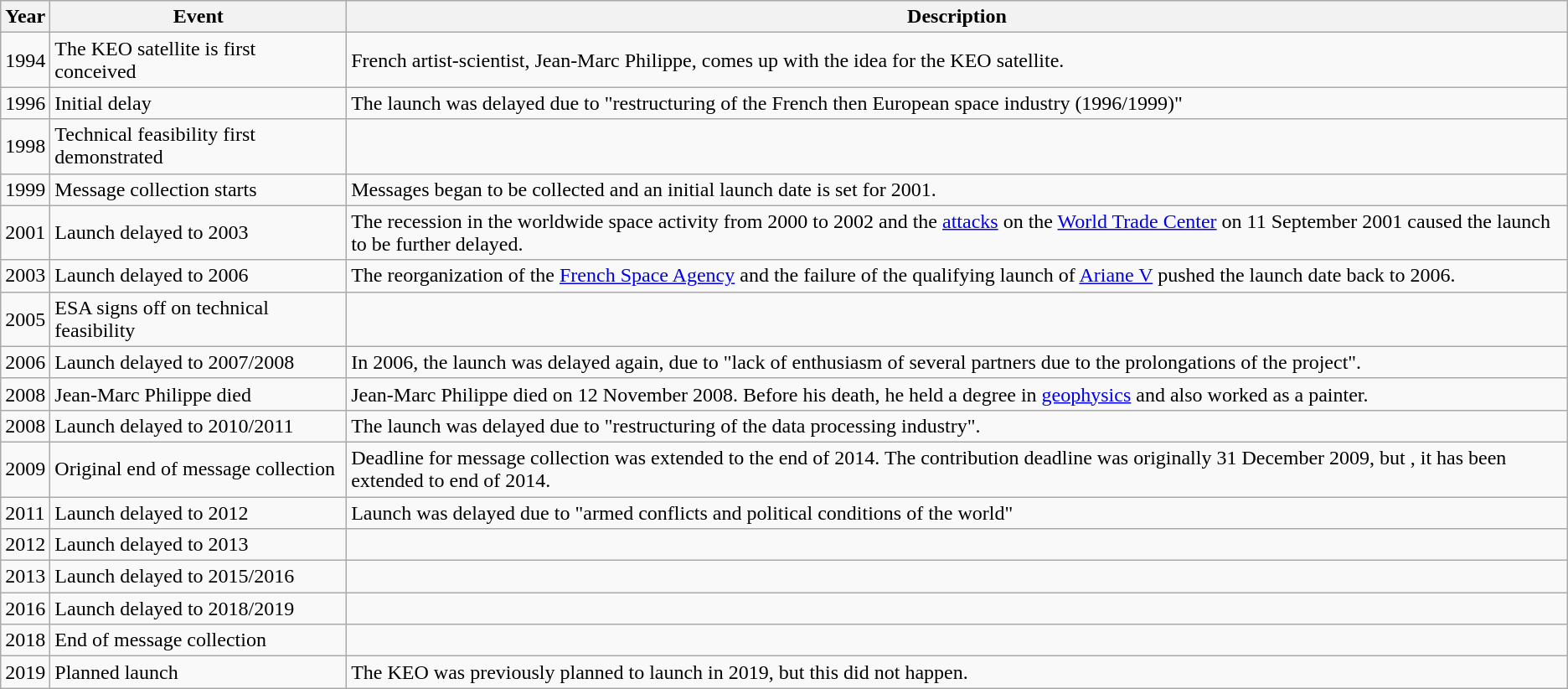<table class="wikitable">
<tr>
<th>Year</th>
<th>Event</th>
<th>Description</th>
</tr>
<tr>
<td>1994</td>
<td>The KEO satellite is first conceived</td>
<td>French artist-scientist, Jean-Marc Philippe, comes up with the idea for the KEO satellite.</td>
</tr>
<tr>
<td>1996</td>
<td>Initial delay</td>
<td>The launch was delayed due to "restructuring of the French then European space industry (1996/1999)"</td>
</tr>
<tr>
<td>1998</td>
<td>Technical feasibility first demonstrated</td>
<td></td>
</tr>
<tr>
<td>1999</td>
<td>Message collection starts</td>
<td>Messages began to be collected and an initial launch date is set for 2001.</td>
</tr>
<tr>
<td>2001</td>
<td>Launch delayed to 2003</td>
<td>The recession in the worldwide space activity from 2000 to 2002 and the <a href='#'>attacks</a> on the <a href='#'>World Trade Center</a> on 11 September 2001 caused the launch to be further delayed.</td>
</tr>
<tr>
<td>2003</td>
<td>Launch delayed to 2006</td>
<td>The reorganization of the <a href='#'>French Space Agency</a> and the failure of the qualifying launch of <a href='#'>Ariane V</a> pushed the launch date back to 2006.</td>
</tr>
<tr>
<td>2005</td>
<td>ESA signs off on technical feasibility</td>
<td></td>
</tr>
<tr>
<td>2006</td>
<td>Launch delayed to 2007/2008</td>
<td>In 2006, the launch was delayed again, due to "lack of enthusiasm of several partners due to the prolongations of the project".</td>
</tr>
<tr>
<td>2008</td>
<td>Jean-Marc Philippe died</td>
<td>Jean-Marc Philippe died on 12 November 2008. Before his death, he held a degree in <a href='#'>geophysics</a> and also worked as a painter.</td>
</tr>
<tr>
<td>2008</td>
<td>Launch delayed to 2010/2011</td>
<td>The launch was delayed due to "restructuring of the data processing industry".</td>
</tr>
<tr>
<td>2009</td>
<td>Original end of message collection</td>
<td>Deadline for message collection was extended to the end of 2014. The contribution deadline was originally 31 December 2009, but , it has been extended to end of 2014.</td>
</tr>
<tr>
<td>2011</td>
<td>Launch delayed to 2012</td>
<td>Launch was delayed due to "armed conflicts and political conditions of the world" </td>
</tr>
<tr>
<td>2012</td>
<td>Launch delayed to 2013</td>
<td></td>
</tr>
<tr>
<td>2013</td>
<td>Launch delayed to 2015/2016</td>
<td></td>
</tr>
<tr>
<td>2016</td>
<td>Launch delayed to 2018/2019</td>
<td></td>
</tr>
<tr>
<td>2018</td>
<td>End of message collection</td>
<td></td>
</tr>
<tr>
<td>2019</td>
<td>Planned launch</td>
<td>The KEO was previously planned to launch in 2019, but this did not happen.</td>
</tr>
</table>
